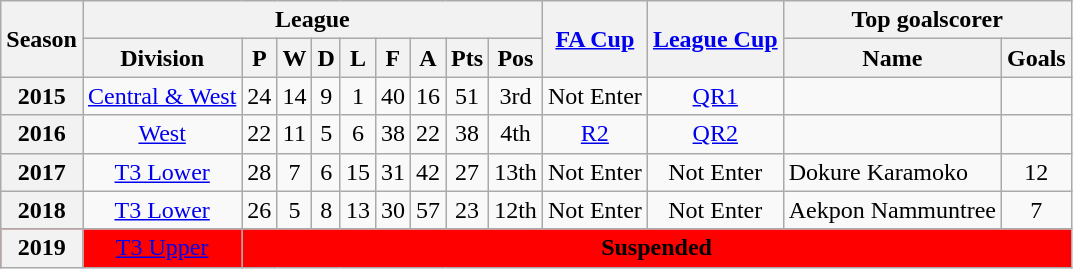<table class="wikitable" style="text-align: center">
<tr>
<th rowspan=2>Season</th>
<th colspan=9>League</th>
<th rowspan=2><a href='#'>FA Cup</a></th>
<th rowspan=2><a href='#'>League Cup</a></th>
<th colspan=2>Top goalscorer</th>
</tr>
<tr>
<th>Division</th>
<th>P</th>
<th>W</th>
<th>D</th>
<th>L</th>
<th>F</th>
<th>A</th>
<th>Pts</th>
<th>Pos</th>
<th>Name</th>
<th>Goals</th>
</tr>
<tr>
<th>2015</th>
<td><a href='#'>Central & West</a></td>
<td>24</td>
<td>14</td>
<td>9</td>
<td>1</td>
<td>40</td>
<td>16</td>
<td>51</td>
<td>3rd</td>
<td>Not Enter</td>
<td><a href='#'>QR1</a></td>
<td></td>
<td></td>
</tr>
<tr>
<th>2016</th>
<td><a href='#'>West</a></td>
<td>22</td>
<td>11</td>
<td>5</td>
<td>6</td>
<td>38</td>
<td>22</td>
<td>38</td>
<td>4th</td>
<td><a href='#'>R2</a></td>
<td><a href='#'>QR2</a></td>
<td></td>
<td></td>
</tr>
<tr>
<th>2017</th>
<td><a href='#'>T3 Lower</a></td>
<td>28</td>
<td>7</td>
<td>6</td>
<td>15</td>
<td>31</td>
<td>42</td>
<td>27</td>
<td>13th</td>
<td>Not Enter</td>
<td>Not Enter</td>
<td align=left> Dokure Karamoko</td>
<td>12</td>
</tr>
<tr>
<th>2018</th>
<td><a href='#'>T3 Lower</a></td>
<td>26</td>
<td>5</td>
<td>8</td>
<td>13</td>
<td>30</td>
<td>57</td>
<td>23</td>
<td>12th</td>
<td>Not Enter</td>
<td>Not Enter</td>
<td align=left> Aekpon Nammuntree</td>
<td>7</td>
</tr>
<tr bgcolor=red>
<th>2019</th>
<td><a href='#'>T3 Upper</a></td>
<td colspan=12><strong>Suspended</strong></td>
</tr>
</table>
